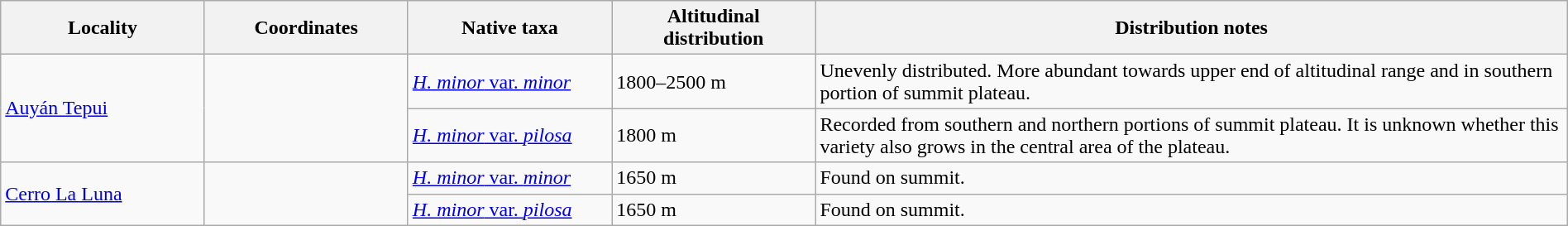<table class="wikitable" style="width: 100%">
<tr>
<th scope="col" width="13%">Locality</th>
<th scope="col" width="13%">Coordinates</th>
<th scope="col" width="13%">Native taxa</th>
<th scope="col" width="13%">Altitudinal distribution</th>
<th scope="col" width="48%">Distribution notes</th>
</tr>
<tr>
<td rowspan="2"><a href='#'>Auyán Tepui</a></td>
<td rowspan="2"></td>
<td><a href='#'><em>H. minor</em> var. <em>minor</em></a></td>
<td>1800–2500 m</td>
<td>Unevenly distributed. More abundant towards upper end of altitudinal range and in southern portion of summit plateau.</td>
</tr>
<tr>
<td><a href='#'><em>H. minor</em> var. <em>pilosa</em></a></td>
<td>1800 m</td>
<td>Recorded from southern and northern portions of summit plateau. It is unknown whether this variety also grows in the central area of the plateau.</td>
</tr>
<tr>
<td rowspan="2"><a href='#'>Cerro La Luna</a></td>
<td rowspan="2"></td>
<td><a href='#'><em>H. minor</em> var. <em>minor</em></a></td>
<td>1650 m</td>
<td>Found on summit.</td>
</tr>
<tr>
<td><a href='#'><em>H. minor</em> var. <em>pilosa</em></a></td>
<td>1650 m</td>
<td>Found on summit.</td>
</tr>
</table>
